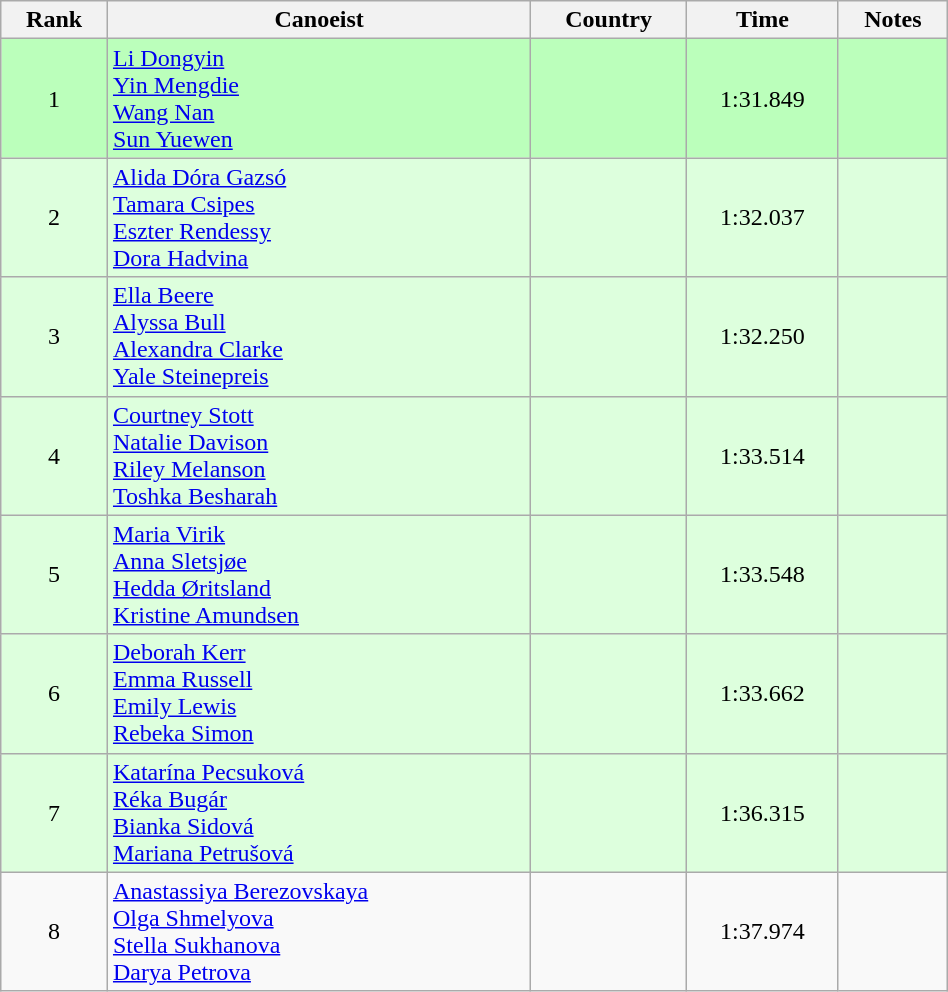<table class="wikitable" style="text-align:center;width: 50%">
<tr>
<th>Rank</th>
<th>Canoeist</th>
<th>Country</th>
<th>Time</th>
<th>Notes</th>
</tr>
<tr bgcolor=bbffbb>
<td>1</td>
<td align="left"><a href='#'>Li Dongyin</a><br><a href='#'>Yin Mengdie</a><br><a href='#'>Wang Nan</a><br><a href='#'>Sun Yuewen</a></td>
<td align="left"></td>
<td>1:31.849</td>
<td></td>
</tr>
<tr bgcolor=ddffdd>
<td>2</td>
<td align="left"><a href='#'>Alida Dóra Gazsó</a><br><a href='#'>Tamara Csipes</a><br><a href='#'>Eszter Rendessy</a><br><a href='#'>Dora Hadvina</a></td>
<td align="left"></td>
<td>1:32.037</td>
<td></td>
</tr>
<tr bgcolor=ddffdd>
<td>3</td>
<td align="left"><a href='#'>Ella Beere</a><br><a href='#'>Alyssa Bull</a><br><a href='#'>Alexandra Clarke</a><br><a href='#'>Yale Steinepreis</a></td>
<td align="left"></td>
<td>1:32.250</td>
<td></td>
</tr>
<tr bgcolor=ddffdd>
<td>4</td>
<td align="left"><a href='#'>Courtney Stott</a><br><a href='#'>Natalie Davison</a><br><a href='#'>Riley Melanson</a><br><a href='#'>Toshka Besharah</a></td>
<td align="left"></td>
<td>1:33.514</td>
<td></td>
</tr>
<tr bgcolor=ddffdd>
<td>5</td>
<td align="left"><a href='#'>Maria Virik</a><br><a href='#'>Anna Sletsjøe</a><br><a href='#'>Hedda Øritsland</a><br><a href='#'>Kristine Amundsen</a></td>
<td align="left"></td>
<td>1:33.548</td>
<td></td>
</tr>
<tr bgcolor=ddffdd>
<td>6</td>
<td align="left"><a href='#'>Deborah Kerr</a><br><a href='#'>Emma Russell</a><br><a href='#'>Emily Lewis</a><br><a href='#'>Rebeka Simon</a></td>
<td align="left"></td>
<td>1:33.662</td>
<td></td>
</tr>
<tr bgcolor=ddffdd>
<td>7</td>
<td align="left"><a href='#'>Katarína Pecsuková</a><br><a href='#'>Réka Bugár</a><br><a href='#'>Bianka Sidová</a><br><a href='#'>Mariana Petrušová</a></td>
<td align="left"></td>
<td>1:36.315</td>
<td></td>
</tr>
<tr>
<td>8</td>
<td align="left"><a href='#'>Anastassiya Berezovskaya</a><br><a href='#'>Olga Shmelyova</a><br><a href='#'>Stella Sukhanova</a><br><a href='#'>Darya Petrova</a></td>
<td align="left"></td>
<td>1:37.974</td>
<td></td>
</tr>
</table>
